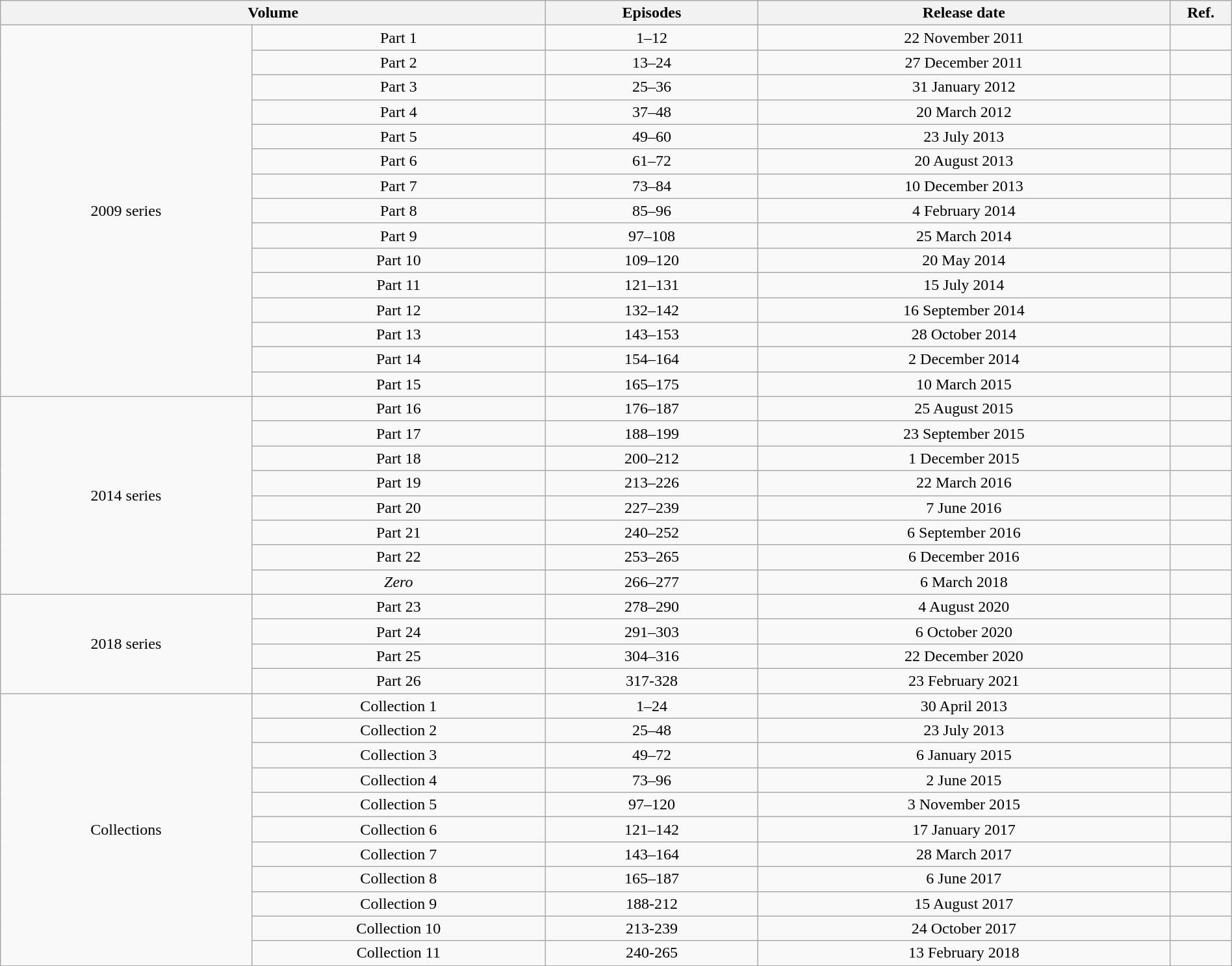<table class="wikitable" style="text-align: center; width: 100%;">
<tr>
<th colspan="2">Volume</th>
<th>Episodes</th>
<th>Release date</th>
<th width="5%">Ref.</th>
</tr>
<tr>
<td rowspan="15">2009 series</td>
<td>Part 1</td>
<td>1–12</td>
<td>22 November 2011</td>
<td></td>
</tr>
<tr>
<td>Part 2</td>
<td>13–24</td>
<td>27 December 2011</td>
<td></td>
</tr>
<tr>
<td>Part 3</td>
<td>25–36</td>
<td>31 January 2012</td>
<td></td>
</tr>
<tr>
<td>Part 4</td>
<td>37–48</td>
<td>20 March 2012</td>
<td></td>
</tr>
<tr>
<td>Part 5</td>
<td>49–60</td>
<td>23 July 2013</td>
<td></td>
</tr>
<tr>
<td>Part 6</td>
<td>61–72</td>
<td>20 August 2013</td>
<td></td>
</tr>
<tr>
<td>Part 7</td>
<td>73–84</td>
<td>10 December 2013</td>
<td></td>
</tr>
<tr>
<td>Part 8</td>
<td>85–96</td>
<td>4 February 2014</td>
<td></td>
</tr>
<tr>
<td>Part 9</td>
<td>97–108</td>
<td>25 March 2014</td>
<td></td>
</tr>
<tr>
<td>Part 10</td>
<td>109–120</td>
<td>20 May 2014</td>
<td></td>
</tr>
<tr>
<td>Part 11</td>
<td>121–131</td>
<td>15 July 2014</td>
<td></td>
</tr>
<tr>
<td>Part 12</td>
<td>132–142</td>
<td>16 September 2014</td>
<td></td>
</tr>
<tr>
<td>Part 13</td>
<td>143–153</td>
<td>28 October 2014</td>
<td></td>
</tr>
<tr>
<td>Part 14</td>
<td>154–164</td>
<td>2 December 2014</td>
<td></td>
</tr>
<tr>
<td>Part 15</td>
<td>165–175</td>
<td>10 March 2015</td>
<td></td>
</tr>
<tr>
<td rowspan="8">2014 series</td>
<td>Part 16</td>
<td>176–187</td>
<td>25 August 2015</td>
<td></td>
</tr>
<tr>
<td>Part 17</td>
<td>188–199</td>
<td>23 September 2015</td>
<td></td>
</tr>
<tr>
<td>Part 18</td>
<td>200–212</td>
<td>1 December 2015</td>
<td></td>
</tr>
<tr>
<td>Part 19</td>
<td>213–226</td>
<td>22 March 2016</td>
<td></td>
</tr>
<tr>
<td>Part 20</td>
<td>227–239</td>
<td>7 June 2016</td>
<td></td>
</tr>
<tr>
<td>Part 21</td>
<td>240–252</td>
<td>6 September 2016</td>
<td></td>
</tr>
<tr>
<td>Part 22</td>
<td>253–265</td>
<td>6 December 2016</td>
<td></td>
</tr>
<tr>
<td><em>Zero</em></td>
<td>266–277</td>
<td>6 March 2018</td>
<td></td>
</tr>
<tr>
<td rowspan="4">2018 series</td>
<td>Part 23</td>
<td>278–290</td>
<td>4 August 2020</td>
<td></td>
</tr>
<tr>
<td>Part 24</td>
<td>291–303</td>
<td>6 October 2020</td>
<td></td>
</tr>
<tr>
<td>Part 25</td>
<td>304–316</td>
<td>22 December 2020</td>
<td></td>
</tr>
<tr>
<td>Part 26</td>
<td>317-328</td>
<td>23 February 2021</td>
<td></td>
</tr>
<tr>
<td rowspan="11">Collections</td>
<td>Collection 1</td>
<td>1–24</td>
<td>30 April 2013</td>
<td></td>
</tr>
<tr>
<td>Collection 2</td>
<td>25–48</td>
<td>23 July 2013</td>
<td></td>
</tr>
<tr>
<td>Collection 3</td>
<td>49–72</td>
<td>6 January 2015</td>
<td></td>
</tr>
<tr>
<td>Collection 4</td>
<td>73–96</td>
<td>2 June 2015</td>
<td></td>
</tr>
<tr>
<td>Collection 5</td>
<td>97–120</td>
<td>3 November 2015</td>
<td></td>
</tr>
<tr>
<td>Collection 6</td>
<td>121–142</td>
<td>17 January 2017</td>
<td></td>
</tr>
<tr>
<td>Collection 7</td>
<td>143–164</td>
<td>28 March 2017</td>
<td></td>
</tr>
<tr>
<td>Collection 8</td>
<td>165–187</td>
<td>6 June 2017</td>
<td></td>
</tr>
<tr>
<td>Collection 9</td>
<td>188-212</td>
<td>15 August 2017</td>
<td></td>
</tr>
<tr>
<td>Collection 10</td>
<td>213-239</td>
<td>24 October 2017</td>
<td></td>
</tr>
<tr>
<td>Collection 11</td>
<td>240-265</td>
<td>13 February 2018</td>
<td></td>
</tr>
</table>
